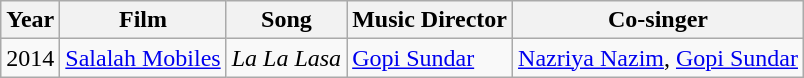<table class="wikitable sortable">
<tr>
<th>Year</th>
<th>Film</th>
<th>Song</th>
<th>Music Director</th>
<th>Co-singer</th>
</tr>
<tr>
<td>2014</td>
<td><a href='#'>Salalah Mobiles</a></td>
<td><em>La La Lasa</em></td>
<td><a href='#'>Gopi Sundar</a></td>
<td><a href='#'>Nazriya Nazim</a>, <a href='#'>Gopi Sundar</a></td>
</tr>
</table>
